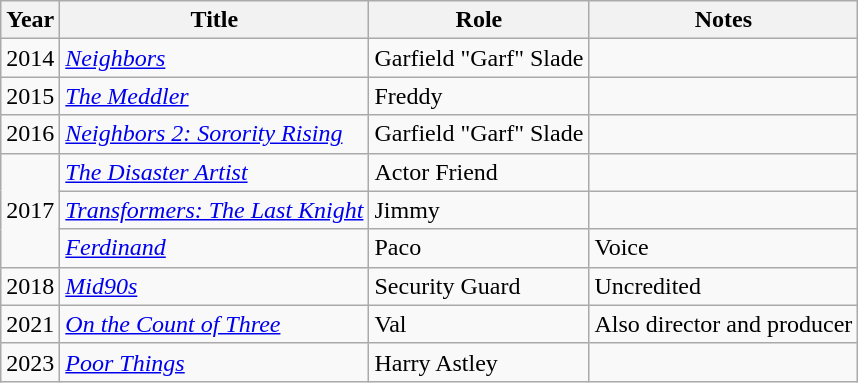<table class="wikitable sortable">
<tr>
<th>Year</th>
<th>Title</th>
<th>Role</th>
<th class="unsortable">Notes</th>
</tr>
<tr>
<td>2014</td>
<td><em><a href='#'>Neighbors</a></em></td>
<td>Garfield "Garf" Slade</td>
<td></td>
</tr>
<tr>
<td>2015</td>
<td><em><a href='#'>The Meddler</a></em></td>
<td>Freddy</td>
<td></td>
</tr>
<tr>
<td>2016</td>
<td><em><a href='#'>Neighbors 2: Sorority Rising</a></em></td>
<td>Garfield "Garf" Slade</td>
<td></td>
</tr>
<tr>
<td rowspan="3">2017</td>
<td><em><a href='#'>The Disaster Artist</a></em></td>
<td>Actor Friend</td>
<td></td>
</tr>
<tr>
<td><em><a href='#'>Transformers: The Last Knight</a></em></td>
<td>Jimmy</td>
<td></td>
</tr>
<tr>
<td><em><a href='#'>Ferdinand</a></em></td>
<td>Paco</td>
<td>Voice</td>
</tr>
<tr>
<td>2018</td>
<td><em><a href='#'>Mid90s</a></em></td>
<td>Security Guard</td>
<td>Uncredited</td>
</tr>
<tr>
<td>2021</td>
<td><em><a href='#'>On the Count of Three</a></em></td>
<td>Val</td>
<td>Also director and producer</td>
</tr>
<tr>
<td>2023</td>
<td><em><a href='#'>Poor Things</a></em></td>
<td>Harry Astley</td>
<td></td>
</tr>
</table>
